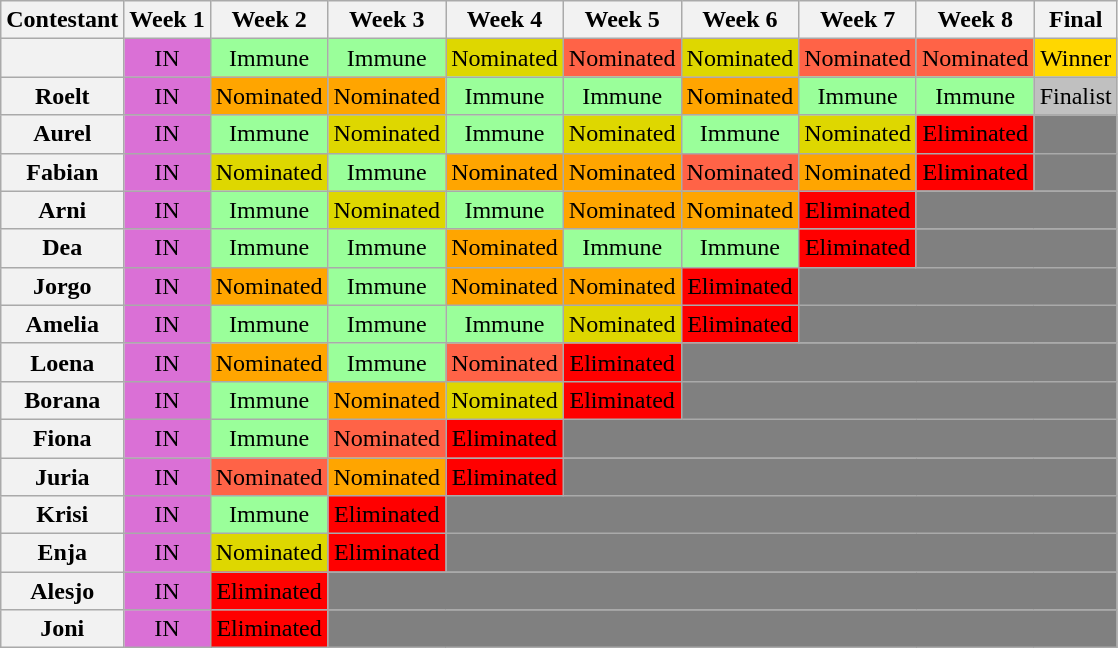<table class="wikitable plainrowheaders" style="text-align:center">
<tr>
<th>Contestant</th>
<th>Week 1</th>
<th>Week 2</th>
<th>Week 3</th>
<th>Week 4</th>
<th>Week 5</th>
<th>Week 6</th>
<th>Week 7</th>
<th>Week 8</th>
<th colspan=2>Final</th>
</tr>
<tr>
<th></th>
<td bgcolor=orchid>IN</td>
<td bgcolor=#9aff9a>Immune</td>
<td bgcolor=#9aff9a>Immune</td>
<td bgcolor=#ded700>Nominated</td>
<td bgcolor=tomato>Nominated</td>
<td bgcolor=#ded700>Nominated</td>
<td bgcolor=tomato>Nominated</td>
<td bgcolor=tomato>Nominated</td>
<td bgcolor=gold>Winner</td>
</tr>
<tr>
<th>Roelt</th>
<td bgcolor=orchid>IN</td>
<td bgcolor=orange>Nominated</td>
<td bgcolor=orange>Nominated</td>
<td bgcolor=#9aff9a>Immune</td>
<td bgcolor=#9aff9a>Immune</td>
<td bgcolor=orange>Nominated</td>
<td bgcolor=#9aff9a>Immune</td>
<td bgcolor=#9aff9a>Immune</td>
<td bgcolor=silver>Finalist</td>
</tr>
<tr>
<th>Aurel</th>
<td bgcolor=orchid>IN</td>
<td bgcolor=#9aff9a>Immune</td>
<td bgcolor=#ded700>Nominated</td>
<td bgcolor=#9aff9a>Immune</td>
<td bgcolor=#ded700>Nominated</td>
<td bgcolor=#9aff9a>Immune</td>
<td bgcolor=#ded700>Nominated</td>
<td bgcolor=red>Eliminated</td>
<td colspan=2 bgcolor=grey></td>
</tr>
<tr>
<th>Fabian</th>
<td bgcolor=orchid>IN</td>
<td bgcolor=#ded700>Nominated</td>
<td bgcolor=#9aff9a>Immune</td>
<td bgcolor=orange>Nominated</td>
<td bgcolor=orange>Nominated</td>
<td bgcolor=tomato>Nominated</td>
<td bgcolor=orange>Nominated</td>
<td bgcolor=red>Eliminated</td>
<td colspan=2 bgcolor=grey></td>
</tr>
<tr>
<th>Arni</th>
<td bgcolor=orchid>IN</td>
<td bgcolor=#9aff9a>Immune</td>
<td bgcolor=#ded700>Nominated</td>
<td bgcolor=#9aff9a>Immune</td>
<td bgcolor=orange>Nominated</td>
<td bgcolor=orange>Nominated</td>
<td bgcolor=red>Eliminated</td>
<td colspan=20 bgcolor=grey></td>
</tr>
<tr>
<th>Dea</th>
<td bgcolor=orchid>IN</td>
<td bgcolor=#9aff9a>Immune</td>
<td bgcolor=#9aff9a>Immune</td>
<td bgcolor=orange>Nominated</td>
<td bgcolor=#9aff9a>Immune</td>
<td bgcolor=#9aff9a>Immune</td>
<td bgcolor=red>Eliminated</td>
<td colspan=20 bgcolor=grey></td>
</tr>
<tr>
<th>Jorgo</th>
<td bgcolor=orchid>IN</td>
<td bgcolor=orange>Nominated</td>
<td bgcolor=#9aff9a>Immune</td>
<td bgcolor=orange>Nominated</td>
<td bgcolor=orange>Nominated</td>
<td bgcolor=red>Eliminated</td>
<td colspan=20 bgcolor=grey></td>
</tr>
<tr>
<th>Amelia</th>
<td bgcolor=orchid>IN</td>
<td bgcolor=#9aff9a>Immune</td>
<td bgcolor=#9aff9a>Immune</td>
<td bgcolor=#9aff9a>Immune</td>
<td bgcolor=#ded700>Nominated</td>
<td bgcolor=red>Eliminated</td>
<td colspan=20 bgcolor=grey></td>
</tr>
<tr>
<th>Loena</th>
<td bgcolor=orchid>IN</td>
<td bgcolor=orange>Nominated</td>
<td bgcolor=#9aff9a>Immune</td>
<td bgcolor=tomato>Nominated</td>
<td bgcolor=red>Eliminated</td>
<td colspan=20 bgcolor=grey></td>
</tr>
<tr>
<th>Borana</th>
<td bgcolor=orchid>IN</td>
<td bgcolor=#9aff9a>Immune</td>
<td bgcolor=orange>Nominated</td>
<td bgcolor=#ded700>Nominated</td>
<td bgcolor=red>Eliminated</td>
<td colspan=20 bgcolor=grey></td>
</tr>
<tr>
<th>Fiona</th>
<td bgcolor=orchid>IN</td>
<td bgcolor=#9aff9a>Immune</td>
<td bgcolor=tomato>Nominated</td>
<td bgcolor=red>Eliminated</td>
<td colspan=20 bgcolor=grey></td>
</tr>
<tr>
<th>Juria</th>
<td bgcolor=orchid>IN</td>
<td bgcolor=tomato>Nominated</td>
<td bgcolor=orange>Nominated</td>
<td bgcolor=red>Eliminated</td>
<td colspan=20 bgcolor=grey></td>
</tr>
<tr>
<th>Krisi</th>
<td bgcolor=orchid>IN</td>
<td bgcolor=#9aff9a>Immune</td>
<td bgcolor=red>Eliminated</td>
<td colspan=20 bgcolor=grey></td>
</tr>
<tr>
<th>Enja</th>
<td bgcolor=orchid>IN</td>
<td bgcolor=#ded700>Nominated</td>
<td bgcolor=red>Eliminated</td>
<td colspan=20 bgcolor=grey></td>
</tr>
<tr>
<th>Alesjo</th>
<td bgcolor=orchid>IN</td>
<td bgcolor=red>Eliminated</td>
<td colspan=20 bgcolor=grey></td>
</tr>
<tr>
<th>Joni</th>
<td bgcolor=orchid>IN</td>
<td bgcolor=red>Eliminated</td>
<td colspan=20 bgcolor=grey></td>
</tr>
</table>
